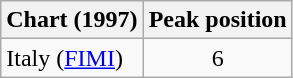<table class="wikitable sortable">
<tr>
<th align="left">Chart (1997)</th>
<th align="left">Peak position</th>
</tr>
<tr>
<td align="left">Italy (<a href='#'>FIMI</a>)</td>
<td align="center">6</td>
</tr>
</table>
